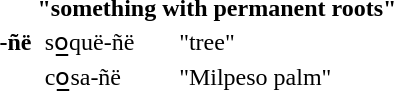<table>
<tr>
<th rowspan="5">-ñë</th>
<th colspan="4">"something with permanent roots"</th>
</tr>
<tr>
<td></td>
<td>so̲quë-ñë</td>
<td colspan="3">"tree"</td>
</tr>
<tr>
<td></td>
<td>co̲sa-ñë</td>
<td colspan="3">"Milpeso palm"</td>
</tr>
</table>
